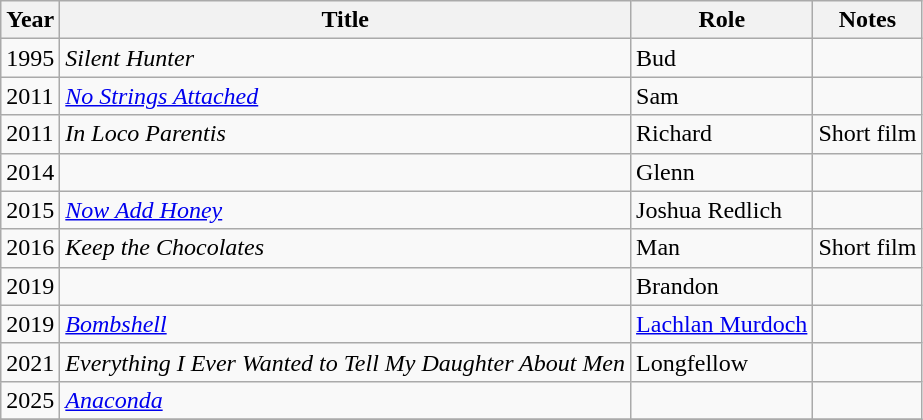<table class="wikitable sortable">
<tr>
<th>Year</th>
<th>Title</th>
<th>Role</th>
<th class="unsortable">Notes</th>
</tr>
<tr>
<td>1995</td>
<td><em>Silent Hunter</em></td>
<td>Bud</td>
<td></td>
</tr>
<tr>
<td>2011</td>
<td><em><a href='#'>No Strings Attached</a></em></td>
<td>Sam</td>
<td></td>
</tr>
<tr>
<td>2011</td>
<td><em>In Loco Parentis</em></td>
<td>Richard</td>
<td>Short film</td>
</tr>
<tr>
<td>2014</td>
<td><em></em></td>
<td>Glenn</td>
<td></td>
</tr>
<tr>
<td>2015</td>
<td><em><a href='#'>Now Add Honey</a></em></td>
<td>Joshua Redlich</td>
<td></td>
</tr>
<tr>
<td>2016</td>
<td><em>Keep the Chocolates</em></td>
<td>Man</td>
<td>Short film</td>
</tr>
<tr>
<td>2019</td>
<td><em></em></td>
<td>Brandon</td>
<td></td>
</tr>
<tr>
<td>2019</td>
<td><em><a href='#'>Bombshell</a></em></td>
<td><a href='#'>Lachlan Murdoch</a></td>
<td></td>
</tr>
<tr>
<td>2021</td>
<td><em>Everything I Ever Wanted to Tell My Daughter About Men</em></td>
<td>Longfellow</td>
<td></td>
</tr>
<tr>
<td>2025</td>
<td><em><a href='#'>Anaconda</a></em></td>
<td></td>
<td></td>
</tr>
<tr>
</tr>
</table>
